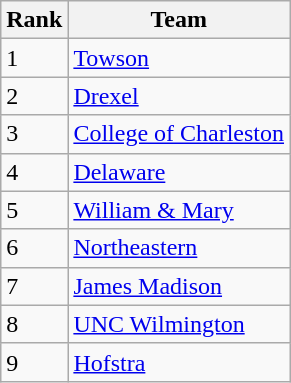<table class=wikitable>
<tr>
<th>Rank</th>
<th>Team</th>
</tr>
<tr>
<td>1</td>
<td><a href='#'>Towson</a></td>
</tr>
<tr>
<td>2</td>
<td><a href='#'>Drexel</a></td>
</tr>
<tr>
<td>3</td>
<td><a href='#'>College of Charleston</a></td>
</tr>
<tr>
<td>4</td>
<td><a href='#'>Delaware</a></td>
</tr>
<tr>
<td>5</td>
<td><a href='#'>William & Mary</a></td>
</tr>
<tr>
<td>6</td>
<td><a href='#'>Northeastern</a></td>
</tr>
<tr>
<td>7</td>
<td><a href='#'>James Madison</a></td>
</tr>
<tr>
<td>8</td>
<td><a href='#'>UNC Wilmington</a></td>
</tr>
<tr>
<td>9</td>
<td><a href='#'>Hofstra</a></td>
</tr>
</table>
